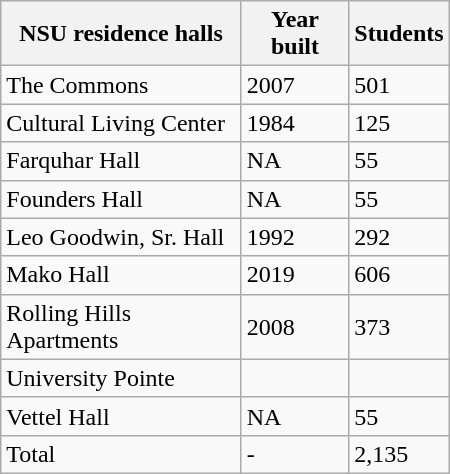<table class="wikitable" style="width:300px; float:right; margin:10px">
<tr>
<th>NSU residence halls</th>
<th>Year built</th>
<th>Students</th>
</tr>
<tr>
<td>The Commons</td>
<td>2007</td>
<td>501</td>
</tr>
<tr>
<td>Cultural Living Center</td>
<td>1984</td>
<td>125</td>
</tr>
<tr>
<td>Farquhar Hall</td>
<td>NA</td>
<td>55</td>
</tr>
<tr>
<td>Founders Hall</td>
<td>NA</td>
<td>55</td>
</tr>
<tr>
<td>Leo Goodwin, Sr. Hall</td>
<td>1992</td>
<td>292</td>
</tr>
<tr>
<td>Mako Hall</td>
<td>2019</td>
<td>606</td>
</tr>
<tr>
<td>Rolling Hills Apartments</td>
<td>2008</td>
<td>373</td>
</tr>
<tr>
<td>University Pointe</td>
<td></td>
<td></td>
</tr>
<tr>
<td>Vettel Hall</td>
<td>NA</td>
<td>55</td>
</tr>
<tr>
<td>Total</td>
<td>-</td>
<td>2,135</td>
</tr>
</table>
